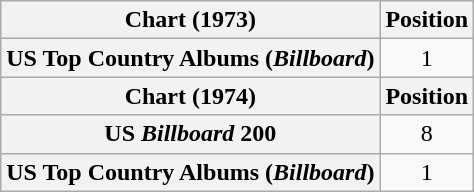<table class="wikitable plainrowheaders" style="text-align:center">
<tr>
<th scope="col">Chart (1973)</th>
<th scope="col">Position</th>
</tr>
<tr>
<th scope="row">US Top Country Albums (<em>Billboard</em>)</th>
<td>1</td>
</tr>
<tr>
<th scope="col">Chart (1974)</th>
<th scope="col">Position</th>
</tr>
<tr>
<th scope="row">US <em>Billboard</em> 200</th>
<td>8</td>
</tr>
<tr>
<th scope="row">US Top Country Albums (<em>Billboard</em>)</th>
<td>1</td>
</tr>
</table>
